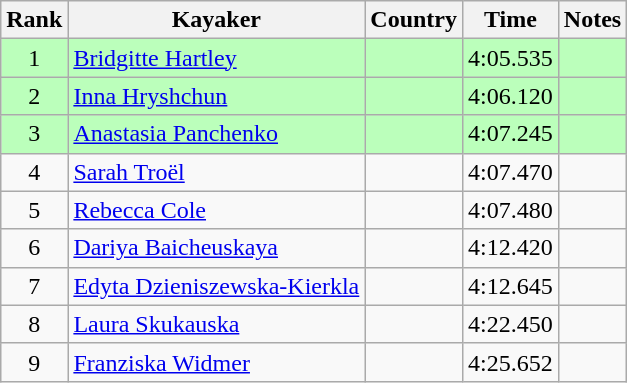<table class="wikitable" style="text-align:center">
<tr>
<th>Rank</th>
<th>Kayaker</th>
<th>Country</th>
<th>Time</th>
<th>Notes</th>
</tr>
<tr bgcolor=bbffbb>
<td>1</td>
<td align="left"><a href='#'>Bridgitte Hartley</a></td>
<td align="left"></td>
<td>4:05.535</td>
<td></td>
</tr>
<tr bgcolor=bbffbb>
<td>2</td>
<td align="left"><a href='#'>Inna Hryshchun</a></td>
<td align="left"></td>
<td>4:06.120</td>
<td></td>
</tr>
<tr bgcolor=bbffbb>
<td>3</td>
<td align="left"><a href='#'>Anastasia Panchenko</a></td>
<td align="left"></td>
<td>4:07.245</td>
<td></td>
</tr>
<tr>
<td>4</td>
<td align="left"><a href='#'>Sarah Troël</a></td>
<td align="left"></td>
<td>4:07.470</td>
<td></td>
</tr>
<tr>
<td>5</td>
<td align="left"><a href='#'>Rebecca Cole</a></td>
<td align="left"></td>
<td>4:07.480</td>
<td></td>
</tr>
<tr>
<td>6</td>
<td align="left"><a href='#'>Dariya Baicheuskaya</a></td>
<td align="left"></td>
<td>4:12.420</td>
<td></td>
</tr>
<tr>
<td>7</td>
<td align="left"><a href='#'>Edyta Dzieniszewska-Kierkla</a></td>
<td align="left"></td>
<td>4:12.645</td>
<td></td>
</tr>
<tr>
<td>8</td>
<td align="left"><a href='#'>Laura Skukauska</a></td>
<td align="left"></td>
<td>4:22.450</td>
<td></td>
</tr>
<tr>
<td>9</td>
<td align="left"><a href='#'>Franziska Widmer</a></td>
<td align="left"></td>
<td>4:25.652</td>
<td></td>
</tr>
</table>
